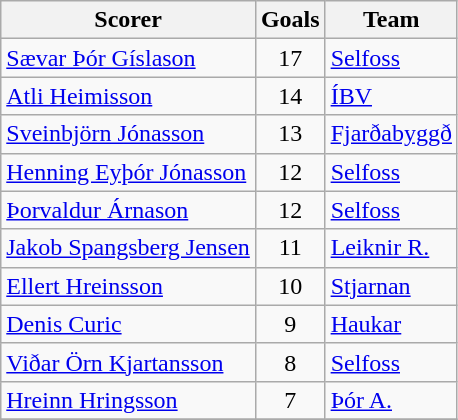<table class="wikitable">
<tr>
<th>Scorer</th>
<th>Goals</th>
<th>Team</th>
</tr>
<tr>
<td> <a href='#'>Sævar Þór Gíslason</a></td>
<td align=center>17</td>
<td><a href='#'>Selfoss</a></td>
</tr>
<tr>
<td> <a href='#'>Atli Heimisson</a></td>
<td align=center>14</td>
<td><a href='#'>ÍBV</a></td>
</tr>
<tr>
<td> <a href='#'>Sveinbjörn Jónasson</a></td>
<td align=center>13</td>
<td><a href='#'>Fjarðabyggð</a></td>
</tr>
<tr>
<td> <a href='#'>Henning Eyþór Jónasson</a></td>
<td align=center>12</td>
<td><a href='#'>Selfoss</a></td>
</tr>
<tr>
<td> <a href='#'>Þorvaldur Árnason</a></td>
<td align=center>12</td>
<td><a href='#'>Selfoss</a></td>
</tr>
<tr>
<td> <a href='#'>Jakob Spangsberg Jensen</a></td>
<td align=center>11</td>
<td><a href='#'>Leiknir R.</a></td>
</tr>
<tr>
<td> <a href='#'>Ellert Hreinsson</a></td>
<td align=center>10</td>
<td><a href='#'>Stjarnan</a></td>
</tr>
<tr>
<td> <a href='#'>Denis Curic</a></td>
<td align=center>9</td>
<td><a href='#'>Haukar</a></td>
</tr>
<tr>
<td> <a href='#'>Viðar Örn Kjartansson</a></td>
<td align=center>8</td>
<td><a href='#'>Selfoss</a></td>
</tr>
<tr>
<td> <a href='#'>Hreinn Hringsson</a></td>
<td align=center>7</td>
<td><a href='#'>Þór A.</a></td>
</tr>
<tr>
</tr>
</table>
